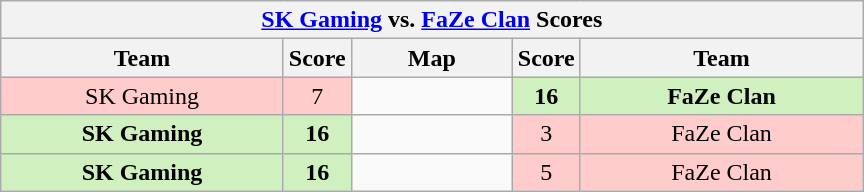<table class="wikitable" style="text-align: center;">
<tr>
<th colspan=5><a href='#'>SK Gaming</a> vs. <a href='#'>FaZe Clan</a> Scores</th>
</tr>
<tr>
<th width="181px">Team</th>
<th width="20px">Score</th>
<th width="100px">Map</th>
<th width="20px">Score</th>
<th width="181px">Team</th>
</tr>
<tr>
<td style="background: #FFCCCC;">SK Gaming</td>
<td style="background: #FFCCCC;">7</td>
<td></td>
<td style="background: #D0F0C0;"><strong>16</strong></td>
<td style="background: #D0F0C0;"><strong>FaZe Clan</strong></td>
</tr>
<tr>
<td style="background: #D0F0C0;"><strong>SK Gaming</strong></td>
<td style="background: #D0F0C0;"><strong>16</strong></td>
<td></td>
<td style="background: #FFCCCC;">3</td>
<td style="background: #FFCCCC;">FaZe Clan</td>
</tr>
<tr>
<td style="background: #D0F0C0;"><strong>SK Gaming</strong></td>
<td style="background: #D0F0C0;"><strong>16</strong></td>
<td></td>
<td style="background: #FFCCCC;">5</td>
<td style="background: #FFCCCC;">FaZe Clan</td>
</tr>
</table>
